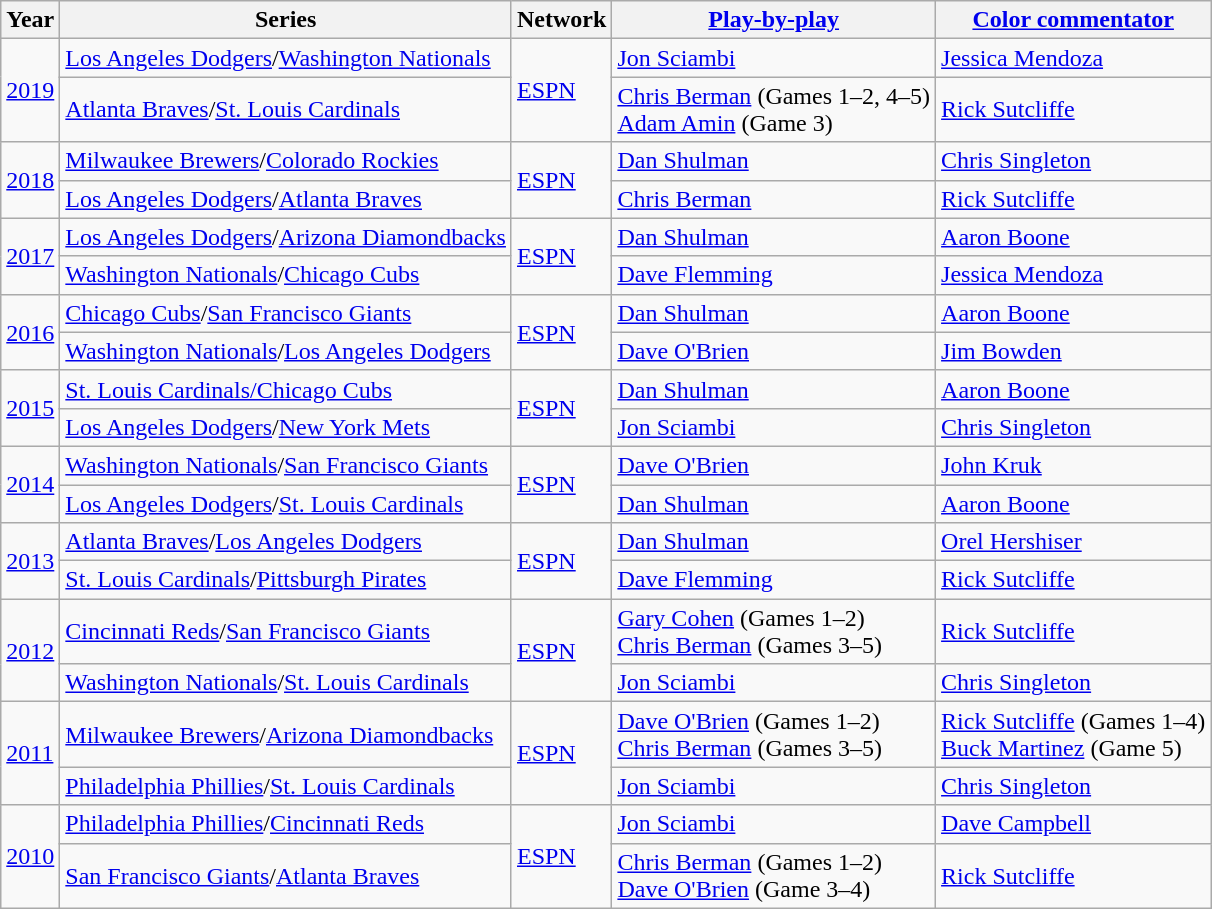<table class="wikitable">
<tr>
<th>Year</th>
<th>Series</th>
<th>Network</th>
<th><a href='#'>Play-by-play</a></th>
<th><a href='#'>Color commentator</a></th>
</tr>
<tr>
<td rowspan=2><a href='#'>2019</a></td>
<td><a href='#'>Los Angeles Dodgers</a>/<a href='#'>Washington Nationals</a></td>
<td rowspan="2"><a href='#'>ESPN</a></td>
<td><a href='#'>Jon Sciambi</a></td>
<td><a href='#'>Jessica Mendoza</a></td>
</tr>
<tr>
<td><a href='#'>Atlanta Braves</a>/<a href='#'>St. Louis Cardinals</a></td>
<td><a href='#'>Chris Berman</a> (Games 1–2, 4–5)<br><a href='#'>Adam Amin</a> (Game 3)</td>
<td><a href='#'>Rick Sutcliffe</a></td>
</tr>
<tr>
<td rowspan=2><a href='#'>2018</a></td>
<td><a href='#'>Milwaukee Brewers</a>/<a href='#'>Colorado Rockies</a></td>
<td rowspan="2"><a href='#'>ESPN</a></td>
<td><a href='#'>Dan Shulman</a></td>
<td><a href='#'>Chris Singleton</a></td>
</tr>
<tr>
<td><a href='#'>Los Angeles Dodgers</a>/<a href='#'>Atlanta Braves</a></td>
<td><a href='#'>Chris Berman</a></td>
<td><a href='#'>Rick Sutcliffe</a></td>
</tr>
<tr>
<td rowspan=2><a href='#'>2017</a></td>
<td><a href='#'>Los Angeles Dodgers</a>/<a href='#'>Arizona Diamondbacks</a></td>
<td rowspan="2"><a href='#'>ESPN</a></td>
<td><a href='#'>Dan Shulman</a></td>
<td><a href='#'>Aaron Boone</a></td>
</tr>
<tr>
<td><a href='#'>Washington Nationals</a>/<a href='#'>Chicago Cubs</a></td>
<td><a href='#'>Dave Flemming</a></td>
<td><a href='#'>Jessica Mendoza</a></td>
</tr>
<tr>
<td rowspan=2><a href='#'>2016</a></td>
<td><a href='#'>Chicago Cubs</a>/<a href='#'>San Francisco Giants</a></td>
<td rowspan="2"><a href='#'>ESPN</a></td>
<td><a href='#'>Dan Shulman</a></td>
<td><a href='#'>Aaron Boone</a></td>
</tr>
<tr>
<td><a href='#'>Washington Nationals</a>/<a href='#'>Los Angeles Dodgers</a></td>
<td><a href='#'>Dave O'Brien</a></td>
<td><a href='#'>Jim Bowden</a></td>
</tr>
<tr>
<td rowspan=2><a href='#'>2015</a></td>
<td><a href='#'>St. Louis Cardinals/Chicago Cubs</a></td>
<td rowspan="2"><a href='#'>ESPN</a></td>
<td><a href='#'>Dan Shulman</a></td>
<td><a href='#'>Aaron Boone</a></td>
</tr>
<tr>
<td><a href='#'>Los Angeles Dodgers</a>/<a href='#'>New York Mets</a></td>
<td><a href='#'>Jon Sciambi</a></td>
<td><a href='#'>Chris Singleton</a></td>
</tr>
<tr>
<td rowspan=2><a href='#'>2014</a></td>
<td><a href='#'>Washington Nationals</a>/<a href='#'>San Francisco Giants</a></td>
<td rowspan="2"><a href='#'>ESPN</a></td>
<td><a href='#'>Dave O'Brien</a></td>
<td><a href='#'>John Kruk</a></td>
</tr>
<tr>
<td><a href='#'>Los Angeles Dodgers</a>/<a href='#'>St. Louis Cardinals</a></td>
<td><a href='#'>Dan Shulman</a></td>
<td><a href='#'>Aaron Boone</a></td>
</tr>
<tr>
<td rowspan=2><a href='#'>2013</a></td>
<td><a href='#'>Atlanta Braves</a>/<a href='#'>Los Angeles Dodgers</a></td>
<td rowspan="2"><a href='#'>ESPN</a></td>
<td><a href='#'>Dan Shulman</a></td>
<td><a href='#'>Orel Hershiser</a></td>
</tr>
<tr>
<td><a href='#'>St. Louis Cardinals</a>/<a href='#'>Pittsburgh Pirates</a></td>
<td><a href='#'>Dave Flemming</a></td>
<td><a href='#'>Rick Sutcliffe</a></td>
</tr>
<tr>
<td rowspan=2><a href='#'>2012</a></td>
<td><a href='#'>Cincinnati Reds</a>/<a href='#'>San Francisco Giants</a></td>
<td rowspan="2"><a href='#'>ESPN</a></td>
<td><a href='#'>Gary Cohen</a> (Games 1–2)<br><a href='#'>Chris Berman</a> (Games 3–5)</td>
<td><a href='#'>Rick Sutcliffe</a></td>
</tr>
<tr>
<td><a href='#'>Washington Nationals</a>/<a href='#'>St. Louis Cardinals</a></td>
<td><a href='#'>Jon Sciambi</a></td>
<td><a href='#'>Chris Singleton</a></td>
</tr>
<tr>
<td rowspan=2><a href='#'>2011</a></td>
<td><a href='#'>Milwaukee Brewers</a>/<a href='#'>Arizona Diamondbacks</a></td>
<td rowspan="2"><a href='#'>ESPN</a></td>
<td><a href='#'>Dave O'Brien</a> (Games 1–2)<br><a href='#'>Chris Berman</a> (Games 3–5)</td>
<td><a href='#'>Rick Sutcliffe</a> (Games 1–4)<br><a href='#'>Buck Martinez</a> (Game 5)</td>
</tr>
<tr>
<td><a href='#'>Philadelphia Phillies</a>/<a href='#'>St. Louis Cardinals</a></td>
<td><a href='#'>Jon Sciambi</a></td>
<td><a href='#'>Chris Singleton</a></td>
</tr>
<tr>
<td rowspan=2><a href='#'>2010</a></td>
<td><a href='#'>Philadelphia Phillies</a>/<a href='#'>Cincinnati Reds</a></td>
<td rowspan="2"><a href='#'>ESPN</a></td>
<td><a href='#'>Jon Sciambi</a></td>
<td><a href='#'>Dave Campbell</a></td>
</tr>
<tr>
<td><a href='#'>San Francisco Giants</a>/<a href='#'>Atlanta Braves</a></td>
<td><a href='#'>Chris Berman</a> (Games 1–2)<br><a href='#'>Dave O'Brien</a> (Game 3–4)</td>
<td><a href='#'>Rick Sutcliffe</a></td>
</tr>
</table>
